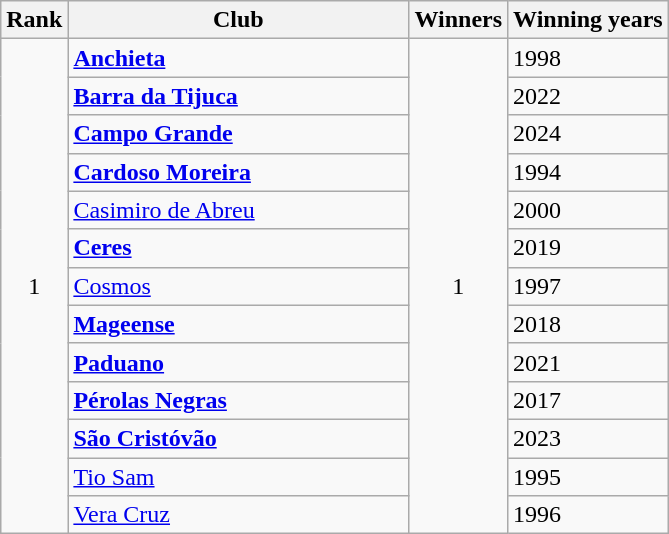<table class="wikitable sortable">
<tr>
<th>Rank</th>
<th style="width:220px">Club</th>
<th>Winners</th>
<th>Winning years</th>
</tr>
<tr>
<td rowspan=13 align="center">1</td>
<td><strong><a href='#'>Anchieta</a></strong></td>
<td rowspan=13 align="center">1</td>
<td>1998</td>
</tr>
<tr>
<td><strong><a href='#'>Barra da Tijuca</a></strong></td>
<td>2022</td>
</tr>
<tr>
<td><strong><a href='#'>Campo Grande</a></strong></td>
<td>2024</td>
</tr>
<tr>
<td><strong><a href='#'>Cardoso Moreira</a></strong></td>
<td>1994</td>
</tr>
<tr>
<td><a href='#'>Casimiro de Abreu</a></td>
<td>2000</td>
</tr>
<tr>
<td><strong><a href='#'>Ceres</a></strong></td>
<td>2019</td>
</tr>
<tr>
<td><a href='#'>Cosmos</a></td>
<td>1997</td>
</tr>
<tr>
<td><strong><a href='#'>Mageense</a></strong></td>
<td>2018</td>
</tr>
<tr>
<td><strong><a href='#'>Paduano</a></strong></td>
<td>2021</td>
</tr>
<tr>
<td><strong><a href='#'>Pérolas Negras</a></strong></td>
<td>2017</td>
</tr>
<tr>
<td><strong><a href='#'>São Cristóvão</a></strong></td>
<td>2023</td>
</tr>
<tr>
<td><a href='#'>Tio Sam</a></td>
<td>1995</td>
</tr>
<tr>
<td><a href='#'>Vera Cruz</a></td>
<td>1996</td>
</tr>
</table>
